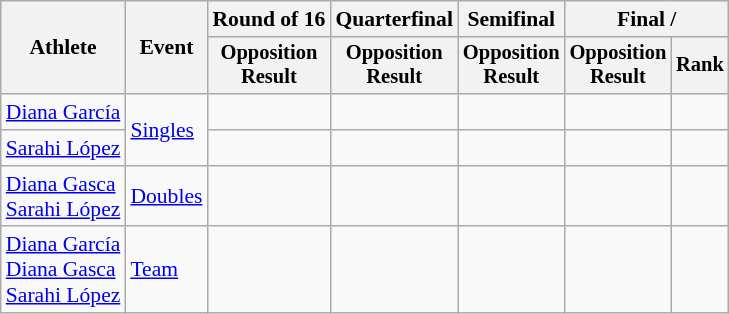<table class=wikitable style=font-size:90%>
<tr>
<th rowspan=2>Athlete</th>
<th rowspan=2>Event</th>
<th>Round of 16</th>
<th>Quarterfinal</th>
<th>Semifinal</th>
<th colspan=2>Final / </th>
</tr>
<tr style=font-size:95%>
<th>Opposition<br>Result</th>
<th>Opposition<br>Result</th>
<th>Opposition<br>Result</th>
<th>Opposition<br>Result</th>
<th>Rank</th>
</tr>
<tr>
<td align=left><a href='#'>Diana García</a></td>
<td align=left rowspan=2><a href='#'>Singles</a></td>
<td></td>
<td></td>
<td></td>
<td></td>
<td></td>
</tr>
<tr>
<td align=left><a href='#'>Sarahi López</a></td>
<td></td>
<td></td>
<td></td>
<td></td>
<td></td>
</tr>
<tr>
<td align=left><a href='#'>Diana Gasca</a><br><a href='#'>Sarahi López</a></td>
<td align=left><a href='#'>Doubles</a></td>
<td></td>
<td></td>
<td></td>
<td></td>
<td></td>
</tr>
<tr>
<td align=left><a href='#'>Diana García</a><br><a href='#'>Diana Gasca</a><br><a href='#'>Sarahi López</a></td>
<td align=left><a href='#'>Team</a></td>
<td></td>
<td></td>
<td></td>
<td></td>
<td></td>
</tr>
</table>
